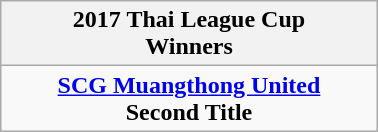<table class="wikitable" style="text-align: center; margin: 0 auto; width: 20%">
<tr>
<th>2017 Thai League Cup<br>Winners</th>
</tr>
<tr>
<td align="center"><strong><a href='#'>SCG Muangthong United</a></strong><br><strong>Second Title</strong></td>
</tr>
</table>
